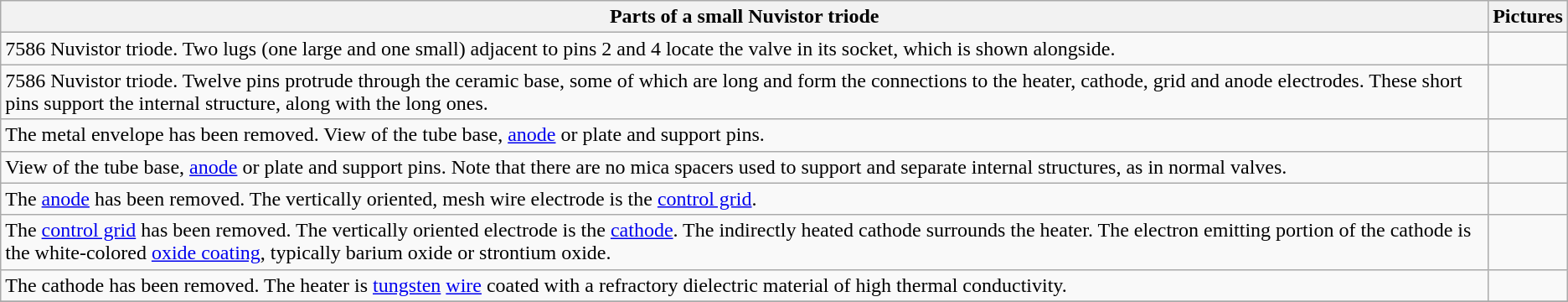<table class="wikitable">
<tr>
<th>Parts of a small Nuvistor triode</th>
<th>Pictures</th>
</tr>
<tr>
<td>7586 Nuvistor triode. Two lugs (one large and one small) adjacent to pins 2 and 4 locate the valve in its socket, which is shown alongside.</td>
<td></td>
</tr>
<tr>
<td>7586 Nuvistor triode. Twelve pins protrude through the ceramic base, some of which are long and form the connections to the heater, cathode, grid and anode electrodes. These short pins support the internal structure, along with the long ones.</td>
<td></td>
</tr>
<tr>
<td>The metal envelope has been removed. View of the tube base, <a href='#'>anode</a> or plate and support pins.</td>
<td></td>
</tr>
<tr>
<td>View of the tube base, <a href='#'>anode</a> or plate and support pins. Note that there are no mica spacers used to support and separate internal structures, as in normal valves.</td>
<td></td>
</tr>
<tr>
<td>The <a href='#'>anode</a> has been removed. The vertically oriented, mesh wire electrode is the <a href='#'>control grid</a>.</td>
<td></td>
</tr>
<tr>
<td>The <a href='#'>control grid</a> has been removed. The vertically oriented electrode is the <a href='#'>cathode</a>. The indirectly heated cathode surrounds the heater. The electron emitting portion of the cathode is the white-colored <a href='#'>oxide coating</a>, typically barium oxide or strontium oxide.</td>
<td></td>
</tr>
<tr>
<td>The cathode has been removed. The heater is <a href='#'>tungsten</a> <a href='#'>wire</a> coated with a refractory dielectric material of high thermal conductivity.</td>
<td></td>
</tr>
<tr>
</tr>
</table>
